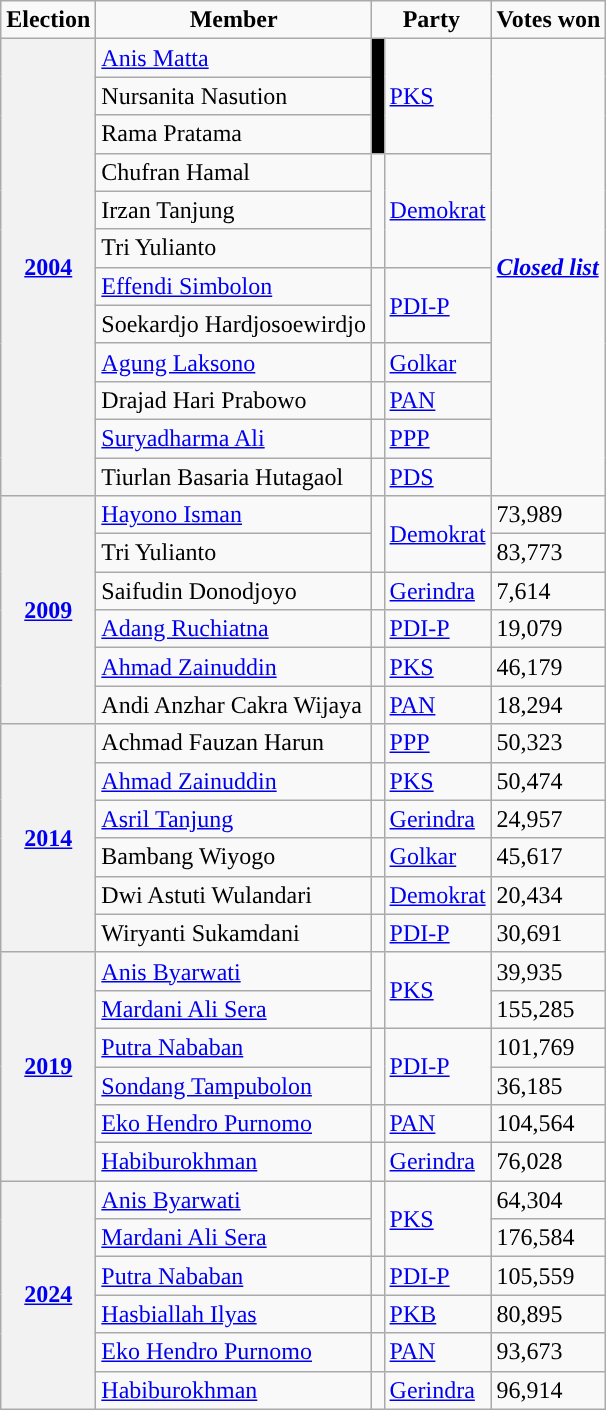<table class="wikitable" align="center">
<tr>
<td align="center"><strong>Election</strong></td>
<td align="center"><strong>Member</strong></td>
<td colspan="2" align="center"><strong>Party</strong></td>
<td align="center"><strong>Votes won</strong></td>
</tr>
<tr>
<th rowspan="12"><a href='#'>2004</a></th>
<td><a href='#'>Anis Matta</a></td>
<td rowspan="3" width=1px style="background-color: #000000"></td>
<td rowspan="3"><a href='#'>PKS</a></td>
<td rowspan="12"><strong><em><a href='#'>Closed list</a></em></strong></td>
</tr>
<tr>
<td>Nursanita Nasution</td>
</tr>
<tr>
<td>Rama Pratama</td>
</tr>
<tr>
<td>Chufran Hamal</td>
<td rowspan="3" width=1px style="background-color: "></td>
<td rowspan="3"><a href='#'>Demokrat</a></td>
</tr>
<tr>
<td>Irzan Tanjung</td>
</tr>
<tr>
<td>Tri Yulianto</td>
</tr>
<tr>
<td><a href='#'>Effendi Simbolon</a></td>
<td rowspan="2" width=1px style="background-color: "></td>
<td rowspan="2"><a href='#'>PDI-P</a></td>
</tr>
<tr>
<td>Soekardjo Hardjosoewirdjo</td>
</tr>
<tr>
<td><a href='#'>Agung Laksono</a></td>
<td width=1px style="background-color: "></td>
<td><a href='#'>Golkar</a></td>
</tr>
<tr>
<td>Drajad Hari Prabowo</td>
<td width=1px style="background-color: "></td>
<td><a href='#'>PAN</a></td>
</tr>
<tr>
<td><a href='#'>Suryadharma Ali</a></td>
<td width=1px style="background-color: "></td>
<td><a href='#'>PPP</a></td>
</tr>
<tr>
<td>Tiurlan Basaria Hutagaol</td>
<td width=1px style="background-color: "></td>
<td><a href='#'>PDS</a></td>
</tr>
<tr>
<th rowspan="6"><a href='#'>2009</a></th>
<td><a href='#'>Hayono Isman</a></td>
<td rowspan="2" width=1px style="background-color: "></td>
<td rowspan="2"><a href='#'>Demokrat</a></td>
<td>73,989</td>
</tr>
<tr>
<td>Tri Yulianto</td>
<td>83,773</td>
</tr>
<tr>
<td>Saifudin Donodjoyo</td>
<td width=1px style="background-color: "></td>
<td><a href='#'>Gerindra</a></td>
<td>7,614</td>
</tr>
<tr>
<td><a href='#'>Adang Ruchiatna</a></td>
<td width=1px style="background-color: "></td>
<td><a href='#'>PDI-P</a></td>
<td>19,079</td>
</tr>
<tr>
<td><a href='#'>Ahmad Zainuddin</a></td>
<td width=1px style="background-color:"></td>
<td><a href='#'>PKS</a></td>
<td>46,179</td>
</tr>
<tr>
<td>Andi Anzhar Cakra Wijaya</td>
<td width=1px style="background-color: "></td>
<td><a href='#'>PAN</a></td>
<td>18,294</td>
</tr>
<tr>
<th rowspan="6"><a href='#'>2014</a></th>
<td>Achmad Fauzan Harun</td>
<td width=1px style="background-color: "></td>
<td><a href='#'>PPP</a></td>
<td>50,323</td>
</tr>
<tr>
<td><a href='#'>Ahmad Zainuddin</a></td>
<td width=1px style="background-color:"></td>
<td><a href='#'>PKS</a></td>
<td>50,474</td>
</tr>
<tr>
<td><a href='#'>Asril Tanjung</a></td>
<td width=1px style="background-color: "></td>
<td><a href='#'>Gerindra</a></td>
<td>24,957</td>
</tr>
<tr>
<td>Bambang Wiyogo</td>
<td width=1px style="background-color: "></td>
<td><a href='#'>Golkar</a></td>
<td>45,617</td>
</tr>
<tr>
<td>Dwi Astuti Wulandari</td>
<td width=1px style="background-color: "></td>
<td><a href='#'>Demokrat</a></td>
<td>20,434</td>
</tr>
<tr>
<td>Wiryanti Sukamdani</td>
<td width=1px style="background-color: "></td>
<td><a href='#'>PDI-P</a></td>
<td>30,691</td>
</tr>
<tr>
<th rowspan="6"><a href='#'>2019</a></th>
<td><a href='#'>Anis Byarwati</a></td>
<td rowspan="2" width=1px style="background-color: "></td>
<td rowspan="2"><a href='#'>PKS</a></td>
<td>39,935</td>
</tr>
<tr>
<td><a href='#'>Mardani Ali Sera</a></td>
<td>155,285</td>
</tr>
<tr>
<td><a href='#'>Putra Nababan</a></td>
<td rowspan="2" width=1px style="background-color: "></td>
<td rowspan="2"><a href='#'>PDI-P</a></td>
<td>101,769</td>
</tr>
<tr>
<td><a href='#'>Sondang Tampubolon</a></td>
<td>36,185</td>
</tr>
<tr>
<td><a href='#'>Eko Hendro Purnomo</a></td>
<td width=1px style="background-color: "></td>
<td><a href='#'>PAN</a></td>
<td>104,564</td>
</tr>
<tr>
<td><a href='#'>Habiburokhman</a></td>
<td width=1px style="background-color: "></td>
<td><a href='#'>Gerindra</a></td>
<td>76,028</td>
</tr>
<tr>
<th rowspan="6"><a href='#'>2024</a></th>
<td><a href='#'>Anis Byarwati</a></td>
<td rowspan="2" width=1px style="background-color: "></td>
<td rowspan="2"><a href='#'>PKS</a></td>
<td>64,304</td>
</tr>
<tr>
<td><a href='#'>Mardani Ali Sera</a></td>
<td>176,584</td>
</tr>
<tr>
<td><a href='#'>Putra Nababan</a></td>
<td width=1px style="background-color: "></td>
<td><a href='#'>PDI-P</a></td>
<td>105,559</td>
</tr>
<tr>
<td><a href='#'>Hasbiallah Ilyas</a></td>
<td width=1px style="background-color: "></td>
<td><a href='#'>PKB</a></td>
<td>80,895</td>
</tr>
<tr>
<td><a href='#'>Eko Hendro Purnomo</a></td>
<td width=1px style="background-color: "></td>
<td><a href='#'>PAN</a></td>
<td>93,673</td>
</tr>
<tr>
<td><a href='#'>Habiburokhman</a></td>
<td width=1px style="background-color: "></td>
<td><a href='#'>Gerindra</a></td>
<td>96,914</td>
</tr>
</table>
